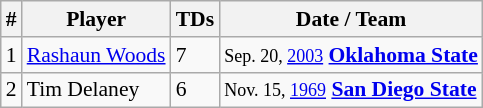<table class="wikitable" style="font-size:90%; white-space: nowrap;">
<tr>
<th>#</th>
<th>Player</th>
<th>TDs</th>
<th>Date / Team</th>
</tr>
<tr>
<td>1</td>
<td><a href='#'>Rashaun Woods</a></td>
<td>7</td>
<td><small>Sep. 20, <a href='#'>2003</a></small> <strong><a href='#'>Oklahoma State</a></strong></td>
</tr>
<tr>
<td>2</td>
<td>Tim Delaney</td>
<td>6</td>
<td><small>Nov. 15, <a href='#'>1969</a></small> <strong><a href='#'>San Diego State</a></strong></td>
</tr>
</table>
